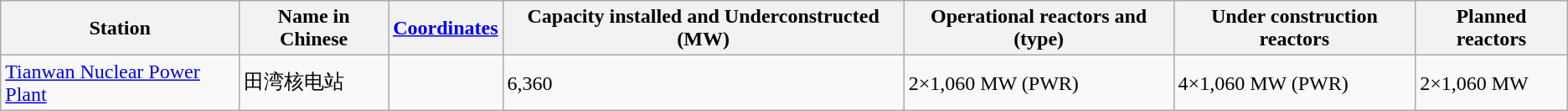<table class="wikitable sortable">
<tr>
<th>Station</th>
<th>Name in Chinese</th>
<th><a href='#'>Coordinates</a></th>
<th>Capacity installed and Underconstructed (MW)</th>
<th>Operational reactors and (type)</th>
<th>Under construction reactors</th>
<th>Planned reactors</th>
</tr>
<tr>
<td><a href='#'>Tianwan Nuclear Power Plant</a></td>
<td>田湾核电站</td>
<td></td>
<td>6,360</td>
<td>2×1,060 MW (PWR)</td>
<td>4×1,060 MW (PWR)</td>
<td>2×1,060 MW</td>
</tr>
</table>
